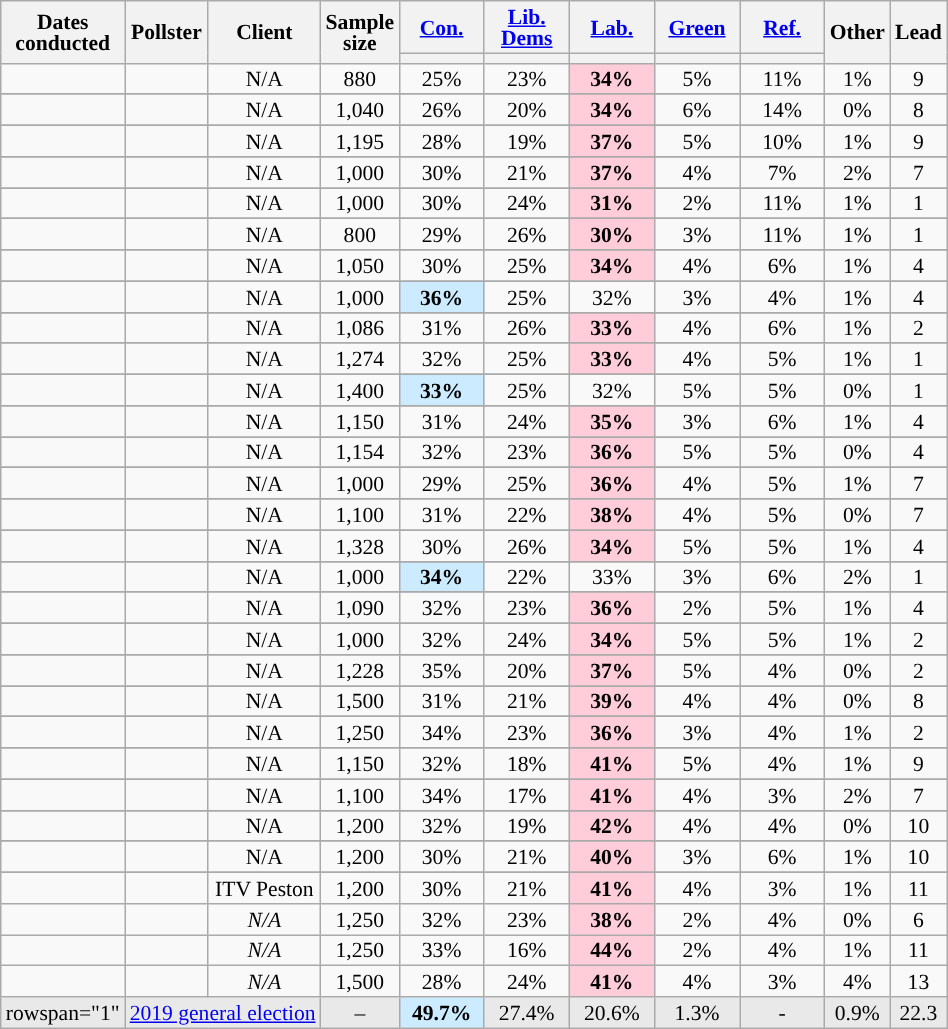<table class="wikitable sortable mw-datatable" style="text-align:center; font-size:90%; line-height:14px;">
<tr>
<th rowspan="2">Dates<br>conducted</th>
<th rowspan="2">Pollster</th>
<th rowspan="2">Client</th>
<th data-sort-type="number" rowspan="2">Sample<br>size</th>
<th class="unsortable" style="width:50px;"><a href='#'>Con.</a></th>
<th class="unsortable" style="width:50px;"><a href='#'>Lib. Dems</a></th>
<th class="unsortable" style="width:50px;"><a href='#'>Lab.</a></th>
<th class="unsortable" style="width:50px;"><a href='#'>Green</a></th>
<th class="unsortable" style="width:50px;"><a href='#'>Ref.</a></th>
<th class="unsortable" rowspan="2">Other</th>
<th data-sort-type="number" rowspan="2">Lead</th>
</tr>
<tr>
<th data-sort-type="number" style="background:"></th>
<th data-sort-type="number" style="background:"></th>
<th data-sort-type="number" style="background:"></th>
<th data-sort-type="number" style="background:"></th>
<th data-sort-type="number" style="background:"></th>
</tr>
<tr>
<td></td>
<td></td>
<td>N/A</td>
<td>880</td>
<td>25%</td>
<td>23%</td>
<td style="background:#FFCCD9"><strong>34%</strong></td>
<td>5%</td>
<td>11%</td>
<td>1%</td>
<td style="background:">9</td>
</tr>
<tr>
</tr>
<tr>
</tr>
<tr>
<td></td>
<td></td>
<td>N/A</td>
<td>1,040</td>
<td>26%</td>
<td>20%</td>
<td style="background:#FFCCD9"><strong>34%</strong></td>
<td>6%</td>
<td>14%</td>
<td>0%</td>
<td style="background:">8</td>
</tr>
<tr>
</tr>
<tr>
</tr>
<tr>
<td></td>
<td></td>
<td>N/A</td>
<td>1,195</td>
<td>28%</td>
<td>19%</td>
<td style="background:#FFCCD9"><strong>37%</strong></td>
<td>5%</td>
<td>10%</td>
<td>1%</td>
<td style="background:">9</td>
</tr>
<tr>
</tr>
<tr>
</tr>
<tr>
<td></td>
<td></td>
<td>N/A</td>
<td>1,000</td>
<td>30%</td>
<td>21%</td>
<td style="background:#FFCCD9"><strong>37%</strong></td>
<td>4%</td>
<td>7%</td>
<td>2%</td>
<td style="background:">7</td>
</tr>
<tr>
</tr>
<tr>
</tr>
<tr>
<td></td>
<td></td>
<td>N/A</td>
<td>1,000</td>
<td>30%</td>
<td>24%</td>
<td style="background:#FFCCD9"><strong>31%</strong></td>
<td>2%</td>
<td>11%</td>
<td>1%</td>
<td style="background:">1</td>
</tr>
<tr>
</tr>
<tr>
<td></td>
<td></td>
<td>N/A</td>
<td>800</td>
<td>29%</td>
<td>26%</td>
<td style="background:#FFCCD9"><strong>30%</strong></td>
<td>3%</td>
<td>11%</td>
<td>1%</td>
<td style="background:">1</td>
</tr>
<tr>
</tr>
<tr>
<td></td>
<td></td>
<td>N/A</td>
<td>1,050</td>
<td>30%</td>
<td>25%</td>
<td style="background:#FFCCD9"><strong>34%</strong></td>
<td>4%</td>
<td>6%</td>
<td>1%</td>
<td style="background:">4</td>
</tr>
<tr>
</tr>
<tr>
<td></td>
<td></td>
<td>N/A</td>
<td>1,000</td>
<td style="background:#CCEBFF"><strong>36%</strong></td>
<td>25%</td>
<td>32%</td>
<td>3%</td>
<td>4%</td>
<td>1%</td>
<td style="background:">4</td>
</tr>
<tr>
</tr>
<tr>
<td></td>
<td></td>
<td>N/A</td>
<td>1,086</td>
<td>31%</td>
<td>26%</td>
<td style="background:#FFCCD9"><strong>33%</strong></td>
<td>4%</td>
<td>6%</td>
<td>1%</td>
<td style="background:">2</td>
</tr>
<tr>
</tr>
<tr>
<td></td>
<td></td>
<td>N/A</td>
<td>1,274</td>
<td>32%</td>
<td>25%</td>
<td style="background:#FFCCD9"><strong>33%</strong></td>
<td>4%</td>
<td>5%</td>
<td>1%</td>
<td style="background:">1</td>
</tr>
<tr>
</tr>
<tr>
<td></td>
<td></td>
<td>N/A</td>
<td>1,400</td>
<td style="background:#CCEBFF"><strong>33%</strong></td>
<td>25%</td>
<td>32%</td>
<td>5%</td>
<td>5%</td>
<td>0%</td>
<td style="background:">1</td>
</tr>
<tr>
</tr>
<tr>
<td></td>
<td></td>
<td>N/A</td>
<td>1,150</td>
<td>31%</td>
<td>24%</td>
<td style="background:#FFCCD9"><strong>35%</strong></td>
<td>3%</td>
<td>6%</td>
<td>1%</td>
<td style="background:">4</td>
</tr>
<tr>
</tr>
<tr>
<td></td>
<td></td>
<td>N/A</td>
<td>1,154</td>
<td>32%</td>
<td>23%</td>
<td style="background:#FFCCD9"><strong>36%</strong></td>
<td>5%</td>
<td>5%</td>
<td>0%</td>
<td style="background:">4</td>
</tr>
<tr>
</tr>
<tr>
<td></td>
<td></td>
<td>N/A</td>
<td>1,000</td>
<td>29%</td>
<td>25%</td>
<td style="background:#FFCCD9"><strong>36%</strong></td>
<td>4%</td>
<td>5%</td>
<td>1%</td>
<td style="background:">7</td>
</tr>
<tr>
</tr>
<tr>
<td></td>
<td></td>
<td>N/A</td>
<td>1,100</td>
<td>31%</td>
<td>22%</td>
<td style="background:#FFCCD9"><strong>38%</strong></td>
<td>4%</td>
<td>5%</td>
<td>0%</td>
<td style="background:">7</td>
</tr>
<tr>
</tr>
<tr>
<td></td>
<td></td>
<td>N/A</td>
<td>1,328</td>
<td>30%</td>
<td>26%</td>
<td style="background:#FFCCD9"><strong>34%</strong></td>
<td>5%</td>
<td>5%</td>
<td>1%</td>
<td style="background:">4</td>
</tr>
<tr>
</tr>
<tr>
<td></td>
<td></td>
<td>N/A</td>
<td>1,000</td>
<td style="background:#CCEBFF"><strong>34%</strong></td>
<td>22%</td>
<td>33%</td>
<td>3%</td>
<td>6%</td>
<td>2%</td>
<td style="background:">1</td>
</tr>
<tr>
</tr>
<tr>
<td></td>
<td></td>
<td>N/A</td>
<td>1,090</td>
<td>32%</td>
<td>23%</td>
<td style="background:#FFCCD9"><strong>36%</strong></td>
<td>2%</td>
<td>5%</td>
<td>1%</td>
<td style="background:">4</td>
</tr>
<tr>
</tr>
<tr>
<td></td>
<td></td>
<td>N/A</td>
<td>1,000</td>
<td>32%</td>
<td>24%</td>
<td style="background:#FFCCD9"><strong>34%</strong></td>
<td>5%</td>
<td>5%</td>
<td>1%</td>
<td style="background:">2</td>
</tr>
<tr>
</tr>
<tr>
<td></td>
<td></td>
<td>N/A</td>
<td>1,228</td>
<td>35%</td>
<td>20%</td>
<td style="background:#FFCCD9"><strong>37%</strong></td>
<td>5%</td>
<td>4%</td>
<td>0%</td>
<td style="background:">2</td>
</tr>
<tr>
</tr>
<tr>
<td></td>
<td></td>
<td>N/A</td>
<td>1,500</td>
<td>31%</td>
<td>21%</td>
<td style="background:#FFCCD9"><strong>39%</strong></td>
<td>4%</td>
<td>4%</td>
<td>0%</td>
<td style="background:">8</td>
</tr>
<tr>
</tr>
<tr>
<td></td>
<td></td>
<td>N/A</td>
<td>1,250</td>
<td>34%</td>
<td>23%</td>
<td style="background:#FFCCD9"><strong>36%</strong></td>
<td>3%</td>
<td>4%</td>
<td>1%</td>
<td style="background:">2</td>
</tr>
<tr>
</tr>
<tr>
<td></td>
<td></td>
<td>N/A</td>
<td>1,150</td>
<td>32%</td>
<td>18%</td>
<td style="background:#FFCCD9"><strong>41%</strong></td>
<td>5%</td>
<td>4%</td>
<td>1%</td>
<td style="background:">9</td>
</tr>
<tr>
</tr>
<tr>
<td></td>
<td></td>
<td>N/A</td>
<td>1,100</td>
<td>34%</td>
<td>17%</td>
<td style="background:#FFCCD9"><strong>41%</strong></td>
<td>4%</td>
<td>3%</td>
<td>2%</td>
<td style="background:">7</td>
</tr>
<tr>
</tr>
<tr>
<td></td>
<td></td>
<td>N/A</td>
<td>1,200</td>
<td>32%</td>
<td>19%</td>
<td style="background:#FFCCD9"><strong>42%</strong></td>
<td>4%</td>
<td>4%</td>
<td>0%</td>
<td style="background:">10</td>
</tr>
<tr>
</tr>
<tr>
<td></td>
<td></td>
<td>N/A</td>
<td>1,200</td>
<td>30%</td>
<td>21%</td>
<td style="background:#FFCCD9"><strong>40%</strong></td>
<td>3%</td>
<td>6%</td>
<td>1%</td>
<td style="background:">10</td>
</tr>
<tr>
</tr>
<tr>
<td></td>
<td></td>
<td>ITV Peston</td>
<td>1,200</td>
<td>30%</td>
<td>21%</td>
<td style="background:#FFCCD9"><strong>41%</strong></td>
<td>4%</td>
<td>3%</td>
<td>1%</td>
<td style="background:">11</td>
</tr>
<tr>
<td></td>
<td></td>
<td><em>N/A</em></td>
<td>1,250</td>
<td>32%</td>
<td>23%</td>
<td style="background:#FFCCD9"><strong>38%</strong></td>
<td>2%</td>
<td>4%</td>
<td>0%</td>
<td style="background:">6</td>
</tr>
<tr>
<td></td>
<td></td>
<td><em>N/A</em></td>
<td>1,250</td>
<td>33%</td>
<td>16%</td>
<td style="background:#FFCCD9"><strong>44%</strong></td>
<td>2%</td>
<td>4%</td>
<td>1%</td>
<td style="background:">11</td>
</tr>
<tr>
<td></td>
<td></td>
<td><em>N/A</em></td>
<td>1,500</td>
<td>28%</td>
<td>24%</td>
<td style="background:#FFCCD9"><strong>41%</strong></td>
<td>4%</td>
<td>3%</td>
<td>4%</td>
<td style="background:">13</td>
</tr>
<tr style="background:#e9e9e9;">
<td>rowspan="1" </td>
<td colspan="2"><a href='#'>2019 general election</a></td>
<td>–</td>
<td style="background:#CCEBFF;"><strong>49.7%</strong></td>
<td>27.4%</td>
<td>20.6%</td>
<td>1.3%</td>
<td>-</td>
<td>0.9%</td>
<td style="background:">22.3</td>
</tr>
</table>
